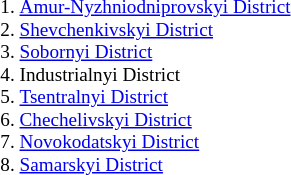<table class="toccolours"  style="float:right; font-size:80%; margin-left:10px;">
<tr>
<td style="padding-left:1em;"><ol><br><li><a href='#'>Amur-Nyzhniodniprovskyi District</a></li>
<li><a href='#'>Shevchenkivskyi District</a></li>
<li><a href='#'>Sobornyi District</a></li>
<li>Industrialnyi District</li>
<li><a href='#'>Tsentralnyi District</a></li>
<li><a href='#'>Chechelivskyi District</a></li>
<li><a href='#'>Novokodatskyi District</a></li>
<li><a href='#'>Samarskyi District</a></li>
</ol></td>
<td></td>
<td><ol><br></ol></td>
</tr>
</table>
